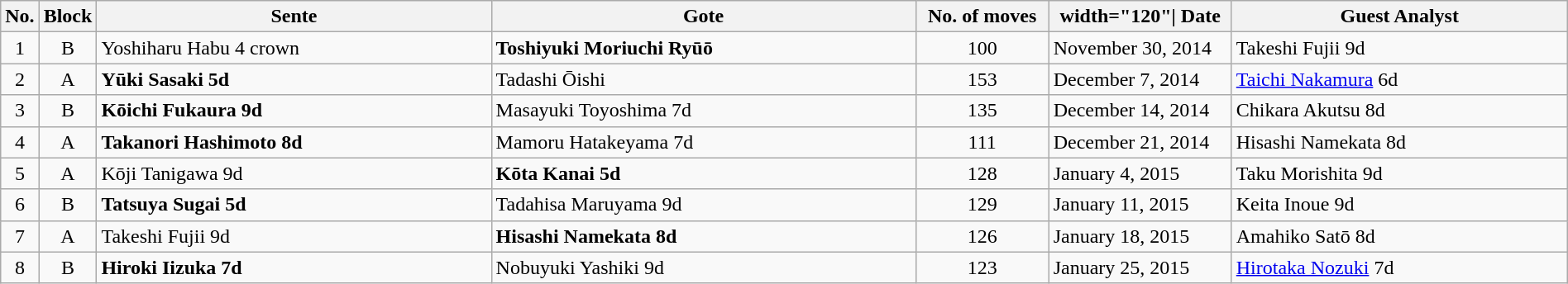<table class="wikitable" style="width:100%">
<tr>
<th width="20">No.</th>
<th width="20">Block</th>
<th>Sente</th>
<th>Gote</th>
<th width="100">No. of moves</th>
<th width="140">width="120"| Date</th>
<th>Guest Analyst</th>
</tr>
<tr>
<td align="center">1</td>
<td align="center">B</td>
<td>Yoshiharu Habu 4 crown</td>
<td><strong>Toshiyuki Moriuchi Ryūō</strong></td>
<td align="center">100</td>
<td>November 30, 2014</td>
<td>Takeshi Fujii 9d</td>
</tr>
<tr>
<td align="center">2</td>
<td align="center">A</td>
<td><strong>Yūki Sasaki 5d</strong></td>
<td>Tadashi Ōishi</td>
<td align="center">153</td>
<td>December 7, 2014</td>
<td><a href='#'>Taichi Nakamura</a> 6d</td>
</tr>
<tr>
<td align="center">3</td>
<td align="center">B</td>
<td><strong>Kōichi Fukaura 9d</strong></td>
<td>Masayuki Toyoshima 7d</td>
<td align="center">135</td>
<td>December 14, 2014</td>
<td>Chikara Akutsu 8d</td>
</tr>
<tr>
<td align="center">4</td>
<td align="center">A</td>
<td><strong>Takanori Hashimoto 8d</strong></td>
<td>Mamoru Hatakeyama 7d</td>
<td align="center">111</td>
<td>December 21, 2014</td>
<td>Hisashi Namekata 8d</td>
</tr>
<tr>
<td align="center">5</td>
<td align="center">A</td>
<td>Kōji Tanigawa 9d</td>
<td><strong>Kōta Kanai 5d</strong></td>
<td align="center">128</td>
<td>January 4, 2015</td>
<td>Taku Morishita 9d</td>
</tr>
<tr>
<td align="center">6</td>
<td align="center">B</td>
<td><strong>Tatsuya Sugai 5d</strong></td>
<td>Tadahisa Maruyama 9d</td>
<td align="center">129</td>
<td>January 11, 2015</td>
<td>Keita Inoue 9d</td>
</tr>
<tr>
<td align="center">7</td>
<td align="center">A</td>
<td>Takeshi Fujii 9d</td>
<td><strong>Hisashi Namekata 8d</strong></td>
<td align="center">126</td>
<td>January 18, 2015</td>
<td>Amahiko Satō 8d </td>
</tr>
<tr>
<td align="center">8</td>
<td align="center">B</td>
<td><strong>Hiroki Iizuka 7d</strong></td>
<td>Nobuyuki Yashiki 9d</td>
<td align="center">123</td>
<td>January 25, 2015</td>
<td><a href='#'>Hirotaka Nozuki</a> 7d</td>
</tr>
</table>
